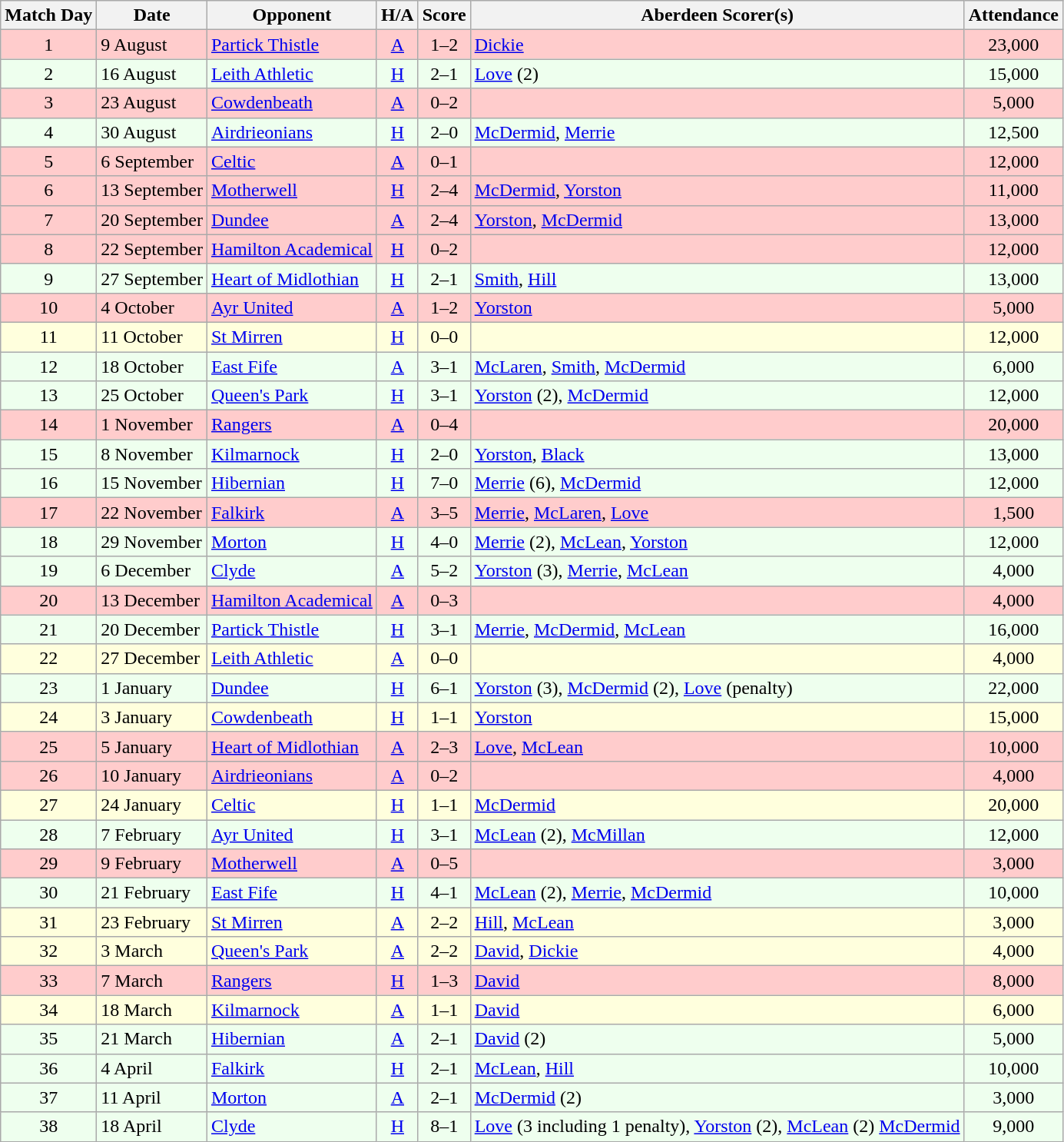<table class="wikitable" style="text-align:center">
<tr>
<th>Match Day</th>
<th>Date</th>
<th>Opponent</th>
<th>H/A</th>
<th>Score</th>
<th>Aberdeen Scorer(s)</th>
<th>Attendance</th>
</tr>
<tr bgcolor=#FFCCCC>
<td>1</td>
<td align=left>9 August</td>
<td align=left><a href='#'>Partick Thistle</a></td>
<td><a href='#'>A</a></td>
<td>1–2</td>
<td align=left><a href='#'>Dickie</a></td>
<td>23,000</td>
</tr>
<tr bgcolor=#EEFFEE>
<td>2</td>
<td align=left>16 August</td>
<td align=left><a href='#'>Leith Athletic</a></td>
<td><a href='#'>H</a></td>
<td>2–1</td>
<td align=left><a href='#'>Love</a> (2)</td>
<td>15,000</td>
</tr>
<tr bgcolor=#FFCCCC>
<td>3</td>
<td align=left>23 August</td>
<td align=left><a href='#'>Cowdenbeath</a></td>
<td><a href='#'>A</a></td>
<td>0–2</td>
<td align=left></td>
<td>5,000</td>
</tr>
<tr bgcolor=#EEFFEE>
<td>4</td>
<td align=left>30 August</td>
<td align=left><a href='#'>Airdrieonians</a></td>
<td><a href='#'>H</a></td>
<td>2–0</td>
<td align=left><a href='#'>McDermid</a>, <a href='#'>Merrie</a></td>
<td>12,500</td>
</tr>
<tr bgcolor=#FFCCCC>
<td>5</td>
<td align=left>6 September</td>
<td align=left><a href='#'>Celtic</a></td>
<td><a href='#'>A</a></td>
<td>0–1</td>
<td align=left></td>
<td>12,000</td>
</tr>
<tr bgcolor=#FFCCCC>
<td>6</td>
<td align=left>13 September</td>
<td align=left><a href='#'>Motherwell</a></td>
<td><a href='#'>H</a></td>
<td>2–4</td>
<td align=left><a href='#'>McDermid</a>, <a href='#'>Yorston</a></td>
<td>11,000</td>
</tr>
<tr bgcolor=#FFCCCC>
<td>7</td>
<td align=left>20 September</td>
<td align=left><a href='#'>Dundee</a></td>
<td><a href='#'>A</a></td>
<td>2–4</td>
<td align=left><a href='#'>Yorston</a>, <a href='#'>McDermid</a></td>
<td>13,000</td>
</tr>
<tr bgcolor=#FFCCCC>
<td>8</td>
<td align=left>22 September</td>
<td align=left><a href='#'>Hamilton Academical</a></td>
<td><a href='#'>H</a></td>
<td>0–2</td>
<td align=left></td>
<td>12,000</td>
</tr>
<tr bgcolor=#EEFFEE>
<td>9</td>
<td align=left>27 September</td>
<td align=left><a href='#'>Heart of Midlothian</a></td>
<td><a href='#'>H</a></td>
<td>2–1</td>
<td align=left><a href='#'>Smith</a>, <a href='#'>Hill</a></td>
<td>13,000</td>
</tr>
<tr bgcolor=#FFCCCC>
<td>10</td>
<td align=left>4 October</td>
<td align=left><a href='#'>Ayr United</a></td>
<td><a href='#'>A</a></td>
<td>1–2</td>
<td align=left><a href='#'>Yorston</a></td>
<td>5,000</td>
</tr>
<tr bgcolor=#FFFFDD>
<td>11</td>
<td align=left>11 October</td>
<td align=left><a href='#'>St Mirren</a></td>
<td><a href='#'>H</a></td>
<td>0–0</td>
<td align=left></td>
<td>12,000</td>
</tr>
<tr bgcolor=#EEFFEE>
<td>12</td>
<td align=left>18 October</td>
<td align=left><a href='#'>East Fife</a></td>
<td><a href='#'>A</a></td>
<td>3–1</td>
<td align=left><a href='#'>McLaren</a>, <a href='#'>Smith</a>, <a href='#'>McDermid</a></td>
<td>6,000</td>
</tr>
<tr bgcolor=#EEFFEE>
<td>13</td>
<td align=left>25 October</td>
<td align=left><a href='#'>Queen's Park</a></td>
<td><a href='#'>H</a></td>
<td>3–1</td>
<td align=left><a href='#'>Yorston</a> (2), <a href='#'>McDermid</a></td>
<td>12,000</td>
</tr>
<tr bgcolor=#FFCCCC>
<td>14</td>
<td align=left>1 November</td>
<td align=left><a href='#'>Rangers</a></td>
<td><a href='#'>A</a></td>
<td>0–4</td>
<td align=left></td>
<td>20,000</td>
</tr>
<tr bgcolor=#EEFFEE>
<td>15</td>
<td align=left>8 November</td>
<td align=left><a href='#'>Kilmarnock</a></td>
<td><a href='#'>H</a></td>
<td>2–0</td>
<td align=left><a href='#'>Yorston</a>, <a href='#'>Black</a></td>
<td>13,000</td>
</tr>
<tr bgcolor=#EEFFEE>
<td>16</td>
<td align=left>15 November</td>
<td align=left><a href='#'>Hibernian</a></td>
<td><a href='#'>H</a></td>
<td>7–0</td>
<td align=left><a href='#'>Merrie</a> (6), <a href='#'>McDermid</a></td>
<td>12,000</td>
</tr>
<tr bgcolor=#FFCCCC>
<td>17</td>
<td align=left>22 November</td>
<td align=left><a href='#'>Falkirk</a></td>
<td><a href='#'>A</a></td>
<td>3–5</td>
<td align=left><a href='#'>Merrie</a>, <a href='#'>McLaren</a>, <a href='#'>Love</a></td>
<td>1,500</td>
</tr>
<tr bgcolor=#EEFFEE>
<td>18</td>
<td align=left>29 November</td>
<td align=left><a href='#'>Morton</a></td>
<td><a href='#'>H</a></td>
<td>4–0</td>
<td align=left><a href='#'>Merrie</a> (2), <a href='#'>McLean</a>, <a href='#'>Yorston</a></td>
<td>12,000</td>
</tr>
<tr bgcolor=#EEFFEE>
<td>19</td>
<td align=left>6 December</td>
<td align=left><a href='#'>Clyde</a></td>
<td><a href='#'>A</a></td>
<td>5–2</td>
<td align=left><a href='#'>Yorston</a> (3), <a href='#'>Merrie</a>, <a href='#'>McLean</a></td>
<td>4,000</td>
</tr>
<tr bgcolor=#FFCCCC>
<td>20</td>
<td align=left>13 December</td>
<td align=left><a href='#'>Hamilton Academical</a></td>
<td><a href='#'>A</a></td>
<td>0–3</td>
<td align=left></td>
<td>4,000</td>
</tr>
<tr bgcolor=#EEFFEE>
<td>21</td>
<td align=left>20 December</td>
<td align=left><a href='#'>Partick Thistle</a></td>
<td><a href='#'>H</a></td>
<td>3–1</td>
<td align=left><a href='#'>Merrie</a>, <a href='#'>McDermid</a>, <a href='#'>McLean</a></td>
<td>16,000</td>
</tr>
<tr bgcolor=#FFFFDD>
<td>22</td>
<td align=left>27 December</td>
<td align=left><a href='#'>Leith Athletic</a></td>
<td><a href='#'>A</a></td>
<td>0–0</td>
<td align=left></td>
<td>4,000</td>
</tr>
<tr bgcolor=#EEFFEE>
<td>23</td>
<td align=left>1 January</td>
<td align=left><a href='#'>Dundee</a></td>
<td><a href='#'>H</a></td>
<td>6–1</td>
<td align=left><a href='#'>Yorston</a> (3), <a href='#'>McDermid</a> (2), <a href='#'>Love</a> (penalty)</td>
<td>22,000</td>
</tr>
<tr bgcolor=#FFFFDD>
<td>24</td>
<td align=left>3 January</td>
<td align=left><a href='#'>Cowdenbeath</a></td>
<td><a href='#'>H</a></td>
<td>1–1</td>
<td align=left><a href='#'>Yorston</a></td>
<td>15,000</td>
</tr>
<tr bgcolor=#FFCCCC>
<td>25</td>
<td align=left>5 January</td>
<td align=left><a href='#'>Heart of Midlothian</a></td>
<td><a href='#'>A</a></td>
<td>2–3</td>
<td align=left><a href='#'>Love</a>, <a href='#'>McLean</a></td>
<td>10,000</td>
</tr>
<tr bgcolor=#FFCCCC>
<td>26</td>
<td align=left>10 January</td>
<td align=left><a href='#'>Airdrieonians</a></td>
<td><a href='#'>A</a></td>
<td>0–2</td>
<td align=left></td>
<td>4,000</td>
</tr>
<tr bgcolor=#FFFFDD>
<td>27</td>
<td align=left>24 January</td>
<td align=left><a href='#'>Celtic</a></td>
<td><a href='#'>H</a></td>
<td>1–1</td>
<td align=left><a href='#'>McDermid</a></td>
<td>20,000</td>
</tr>
<tr bgcolor=#EEFFEE>
<td>28</td>
<td align=left>7 February</td>
<td align=left><a href='#'>Ayr United</a></td>
<td><a href='#'>H</a></td>
<td>3–1</td>
<td align=left><a href='#'>McLean</a> (2), <a href='#'>McMillan</a></td>
<td>12,000</td>
</tr>
<tr bgcolor=#FFCCCC>
<td>29</td>
<td align=left>9 February</td>
<td align=left><a href='#'>Motherwell</a></td>
<td><a href='#'>A</a></td>
<td>0–5</td>
<td align=left></td>
<td>3,000</td>
</tr>
<tr bgcolor=#EEFFEE>
<td>30</td>
<td align=left>21 February</td>
<td align=left><a href='#'>East Fife</a></td>
<td><a href='#'>H</a></td>
<td>4–1</td>
<td align=left><a href='#'>McLean</a> (2), <a href='#'>Merrie</a>, <a href='#'>McDermid</a></td>
<td>10,000</td>
</tr>
<tr bgcolor=#FFFFDD>
<td>31</td>
<td align=left>23 February</td>
<td align=left><a href='#'>St Mirren</a></td>
<td><a href='#'>A</a></td>
<td>2–2</td>
<td align=left><a href='#'>Hill</a>, <a href='#'>McLean</a></td>
<td>3,000</td>
</tr>
<tr bgcolor=#FFFFDD>
<td>32</td>
<td align=left>3 March</td>
<td align=left><a href='#'>Queen's Park</a></td>
<td><a href='#'>A</a></td>
<td>2–2</td>
<td align=left><a href='#'>David</a>, <a href='#'>Dickie</a></td>
<td>4,000</td>
</tr>
<tr bgcolor=#FFCCCC>
<td>33</td>
<td align=left>7 March</td>
<td align=left><a href='#'>Rangers</a></td>
<td><a href='#'>H</a></td>
<td>1–3</td>
<td align=left><a href='#'>David</a></td>
<td>8,000</td>
</tr>
<tr bgcolor=#FFFFDD>
<td>34</td>
<td align=left>18 March</td>
<td align=left><a href='#'>Kilmarnock</a></td>
<td><a href='#'>A</a></td>
<td>1–1</td>
<td align=left><a href='#'>David</a></td>
<td>6,000</td>
</tr>
<tr bgcolor=#EEFFEE>
<td>35</td>
<td align=left>21 March</td>
<td align=left><a href='#'>Hibernian</a></td>
<td><a href='#'>A</a></td>
<td>2–1</td>
<td align=left><a href='#'>David</a> (2)</td>
<td>5,000</td>
</tr>
<tr bgcolor=#EEFFEE>
<td>36</td>
<td align=left>4 April</td>
<td align=left><a href='#'>Falkirk</a></td>
<td><a href='#'>H</a></td>
<td>2–1</td>
<td align=left><a href='#'>McLean</a>, <a href='#'>Hill</a></td>
<td>10,000</td>
</tr>
<tr bgcolor=#EEFFEE>
<td>37</td>
<td align=left>11 April</td>
<td align=left><a href='#'>Morton</a></td>
<td><a href='#'>A</a></td>
<td>2–1</td>
<td align=left><a href='#'>McDermid</a> (2)</td>
<td>3,000</td>
</tr>
<tr bgcolor=#EEFFEE>
<td>38</td>
<td align=left>18 April</td>
<td align=left><a href='#'>Clyde</a></td>
<td><a href='#'>H</a></td>
<td>8–1</td>
<td align=left><a href='#'>Love</a> (3 including 1 penalty), <a href='#'>Yorston</a> (2), <a href='#'>McLean</a> (2) <a href='#'>McDermid</a></td>
<td>9,000</td>
</tr>
</table>
